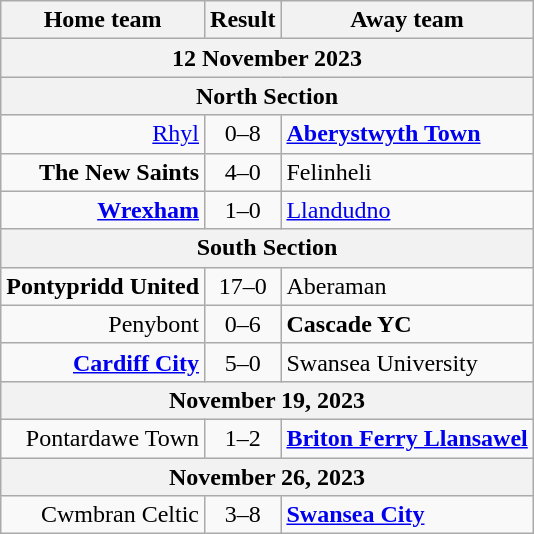<table class="wikitable">
<tr>
<th>Home team</th>
<th>Result</th>
<th>Away team</th>
</tr>
<tr>
<th colspan = 3>12 November 2023</th>
</tr>
<tr>
<th colspan = 3>North Section</th>
</tr>
<tr>
<td style="text-align:right;"><a href='#'>Rhyl</a></td>
<td style="text-align:center;">0–8</td>
<td><strong><a href='#'>Aberystwyth Town</a></strong></td>
</tr>
<tr>
<td style="text-align:right;"><strong>The New Saints</strong></td>
<td style="text-align:center;">4–0</td>
<td>Felinheli</td>
</tr>
<tr>
<td style="text-align:right;"><strong><a href='#'>Wrexham</a></strong></td>
<td style="text-align:center;">1–0</td>
<td><a href='#'>Llandudno</a></td>
</tr>
<tr>
<th colspan = 3>South Section</th>
</tr>
<tr>
<td style="text-align:right;"><strong>Pontypridd United</strong></td>
<td style="text-align:center;">17–0</td>
<td>Aberaman</td>
</tr>
<tr>
<td style="text-align:right;">Penybont</td>
<td style="text-align:center;">0–6</td>
<td><strong>Cascade YC</strong></td>
</tr>
<tr>
<td style="text-align:right;"><strong><a href='#'>Cardiff City</a></strong></td>
<td style="text-align:center;">5–0</td>
<td>Swansea University</td>
</tr>
<tr>
<th colspan = 3>November 19, 2023</th>
</tr>
<tr>
<td style="text-align:right;">Pontardawe Town</td>
<td style="text-align:center;">1–2</td>
<td><strong><a href='#'>Briton Ferry Llansawel</a></strong></td>
</tr>
<tr>
<th colspan = 3>November 26, 2023</th>
</tr>
<tr>
<td style="text-align:right;">Cwmbran Celtic</td>
<td style="text-align:center;">3–8</td>
<td><strong><a href='#'>Swansea City</a></strong></td>
</tr>
</table>
